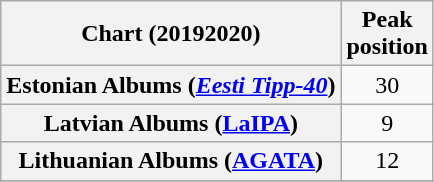<table class="wikitable sortable plainrowheaders" style="text-align:center;">
<tr>
<th scope="col">Chart (20192020)</th>
<th scope="col">Peak<br>position</th>
</tr>
<tr>
<th scope="row">Estonian Albums (<em><a href='#'>Eesti Tipp-40</a></em>)</th>
<td>30</td>
</tr>
<tr>
<th scope="row">Latvian Albums (<a href='#'>LaIPA</a>)</th>
<td>9</td>
</tr>
<tr>
<th scope="row">Lithuanian Albums (<a href='#'>AGATA</a>)</th>
<td>12</td>
</tr>
<tr>
</tr>
</table>
